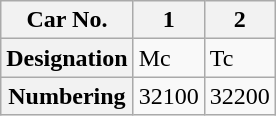<table class="wikitable">
<tr>
<th>Car No.</th>
<th>1</th>
<th>2</th>
</tr>
<tr>
<th>Designation</th>
<td>Mc</td>
<td>Tc</td>
</tr>
<tr>
<th>Numbering</th>
<td>32100</td>
<td>32200</td>
</tr>
</table>
